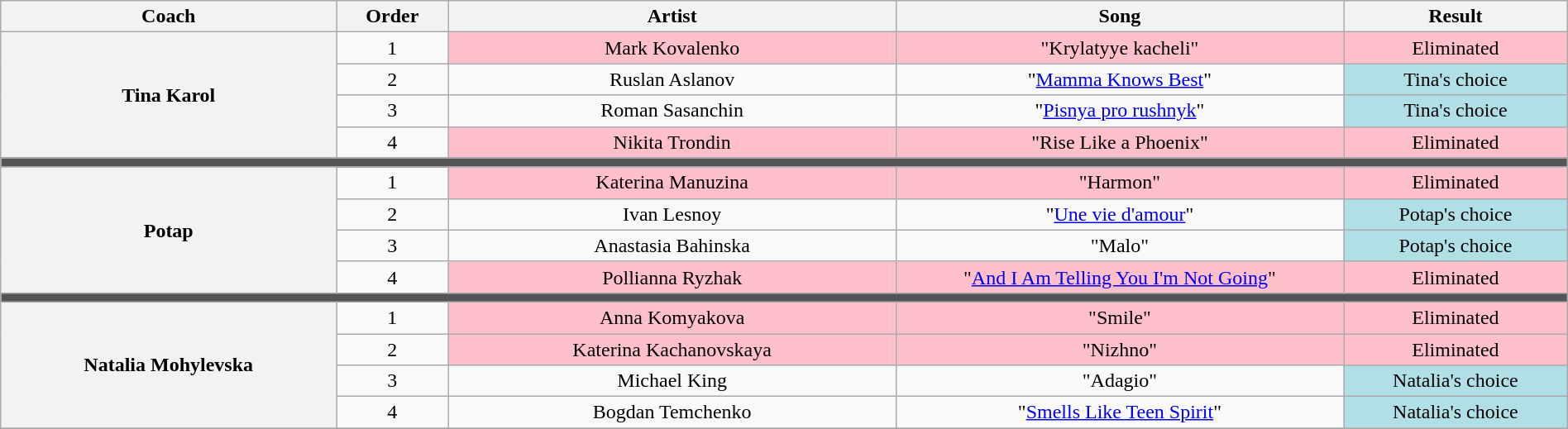<table class="wikitable" style="text-align:center; width:100%;">
<tr>
<th style="width:15%;">Coach</th>
<th style="width:05%;">Order</th>
<th style="width:20%;">Artist</th>
<th style="width:20%;">Song</th>
<th style="width:10%;">Result</th>
</tr>
<tr>
<th rowspan="4" scope="row">Tina Karol</th>
<td>1</td>
<td style="background:pink;">Mark Kovalenko</td>
<td style="background:pink;">"Krylatyye kacheli"</td>
<td style="background:pink;">Eliminated</td>
</tr>
<tr>
<td>2</td>
<td>Ruslan Aslanov</td>
<td>"<a href='#'>Mamma Knows Best</a>"</td>
<td style="background:#B0E0E6;">Tina's choice</td>
</tr>
<tr>
<td>3</td>
<td>Roman Sasanchin</td>
<td>"<a href='#'>Pisnya pro rushnyk</a>"</td>
<td style="background:#B0E0E6;">Tina's choice</td>
</tr>
<tr>
<td>4</td>
<td style="background:pink;">Nikita Trondin</td>
<td style="background:pink;">"Rise Like a Phoenix"</td>
<td style="background:pink;">Eliminated</td>
</tr>
<tr>
<td colspan="10" style="background:#555;"></td>
</tr>
<tr>
<th rowspan="4" scope="row">Potap</th>
<td>1</td>
<td style="background:pink;">Katerina Manuzina</td>
<td style="background:pink;">"Harmon"</td>
<td style="background:pink;">Eliminated</td>
</tr>
<tr>
<td>2</td>
<td>Ivan Lesnoy</td>
<td>"<a href='#'>Une vie d'amour</a>"</td>
<td style="background:#B0E0E6;">Potap's choice</td>
</tr>
<tr>
<td>3</td>
<td>Anastasia Bahinska</td>
<td>"Malo"</td>
<td style="background:#B0E0E6;">Potap's choice</td>
</tr>
<tr>
<td>4</td>
<td style="background:pink;">Pollianna Ryzhak</td>
<td style="background:pink;">"<a href='#'>And I Am Telling You I'm Not Going</a>"</td>
<td style="background:pink;">Eliminated</td>
</tr>
<tr>
<td colspan="10" style="background:#555;"></td>
</tr>
<tr>
<th rowspan="4" scope="row">Natalia Mohylevska</th>
<td>1</td>
<td style="background:pink;">Anna Komyakova</td>
<td style="background:pink;">"Smile"</td>
<td style="background:pink;">Eliminated</td>
</tr>
<tr>
<td>2</td>
<td style="background:pink;">Katerina Kachanovskaya</td>
<td style="background:pink;">"Nizhno"</td>
<td style="background:pink;">Eliminated</td>
</tr>
<tr>
<td>3</td>
<td>Michael King</td>
<td>"Adagio"</td>
<td style="background:#B0E0E6;">Natalia's choice</td>
</tr>
<tr>
<td>4</td>
<td>Bogdan Temchenko</td>
<td>"<a href='#'>Smells Like Teen Spirit</a>"</td>
<td style="background:#B0E0E6;">Natalia's choice</td>
</tr>
<tr>
</tr>
</table>
